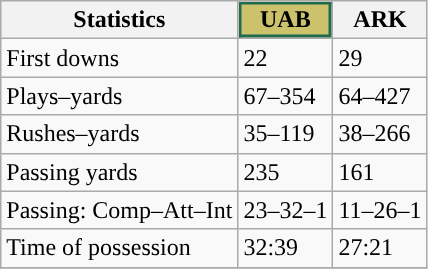<table class="wikitable" style="float: left;">
<tr>
<th>Statistics</th>
<th style="background-color:#CDC26C;color:#000000;box-shadow: inset 2px 2px 0 #1E6B52, inset -2px -2px 0 #1E6B52">UAB</th>
<th>ARK</th>
</tr>
<tr>
<td>First downs</td>
<td>22</td>
<td>29</td>
</tr>
<tr>
<td>Plays–yards</td>
<td>67–354</td>
<td>64–427</td>
</tr>
<tr>
<td>Rushes–yards</td>
<td>35–119</td>
<td>38–266</td>
</tr>
<tr>
<td>Passing yards</td>
<td>235</td>
<td>161</td>
</tr>
<tr>
<td>Passing: Comp–Att–Int</td>
<td>23–32–1</td>
<td>11–26–1</td>
</tr>
<tr>
<td>Time of possession</td>
<td>32:39</td>
<td>27:21</td>
</tr>
<tr>
</tr>
</table>
